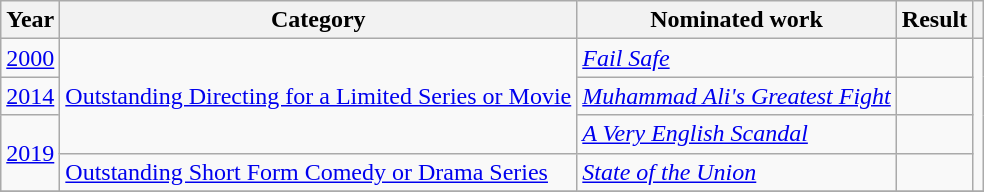<table class="wikitable">
<tr>
<th>Year</th>
<th>Category</th>
<th>Nominated work</th>
<th>Result</th>
<th></th>
</tr>
<tr>
<td><a href='#'>2000</a></td>
<td rowspan=3><a href='#'>Outstanding Directing for a Limited Series or Movie</a></td>
<td><em><a href='#'>Fail Safe</a></em></td>
<td></td>
<td rowspan=4></td>
</tr>
<tr>
<td><a href='#'>2014</a></td>
<td><em><a href='#'>Muhammad Ali's Greatest Fight</a></em></td>
<td></td>
</tr>
<tr>
<td rowspan=2><a href='#'>2019</a></td>
<td><em><a href='#'>A Very English Scandal</a></em></td>
<td></td>
</tr>
<tr>
<td><a href='#'>Outstanding Short Form Comedy or Drama Series</a></td>
<td><em><a href='#'>State of the Union</a></em></td>
<td></td>
</tr>
<tr>
</tr>
</table>
